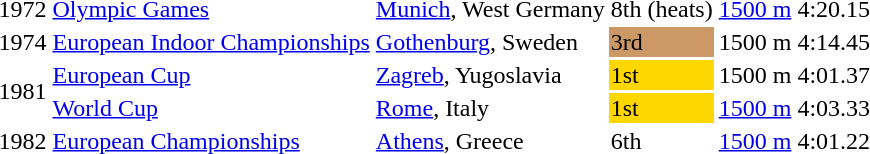<table>
<tr>
<td>1972</td>
<td><a href='#'>Olympic Games</a></td>
<td><a href='#'>Munich</a>, West Germany</td>
<td>8th (heats)</td>
<td><a href='#'>1500 m</a></td>
<td>4:20.15</td>
</tr>
<tr>
<td>1974</td>
<td><a href='#'>European Indoor Championships</a></td>
<td><a href='#'>Gothenburg</a>, Sweden</td>
<td bgcolor=cc9966>3rd</td>
<td>1500 m</td>
<td>4:14.45</td>
</tr>
<tr>
<td rowspan=2>1981</td>
<td><a href='#'>European Cup</a></td>
<td><a href='#'>Zagreb</a>, Yugoslavia</td>
<td bgcolor=gold>1st</td>
<td>1500 m</td>
<td>4:01.37</td>
</tr>
<tr>
<td><a href='#'>World Cup</a></td>
<td><a href='#'>Rome</a>, Italy</td>
<td bgcolor=gold>1st</td>
<td><a href='#'>1500 m</a></td>
<td>4:03.33</td>
</tr>
<tr>
<td>1982</td>
<td><a href='#'>European Championships</a></td>
<td><a href='#'>Athens</a>, Greece</td>
<td>6th</td>
<td><a href='#'>1500 m</a></td>
<td>4:01.22</td>
</tr>
</table>
